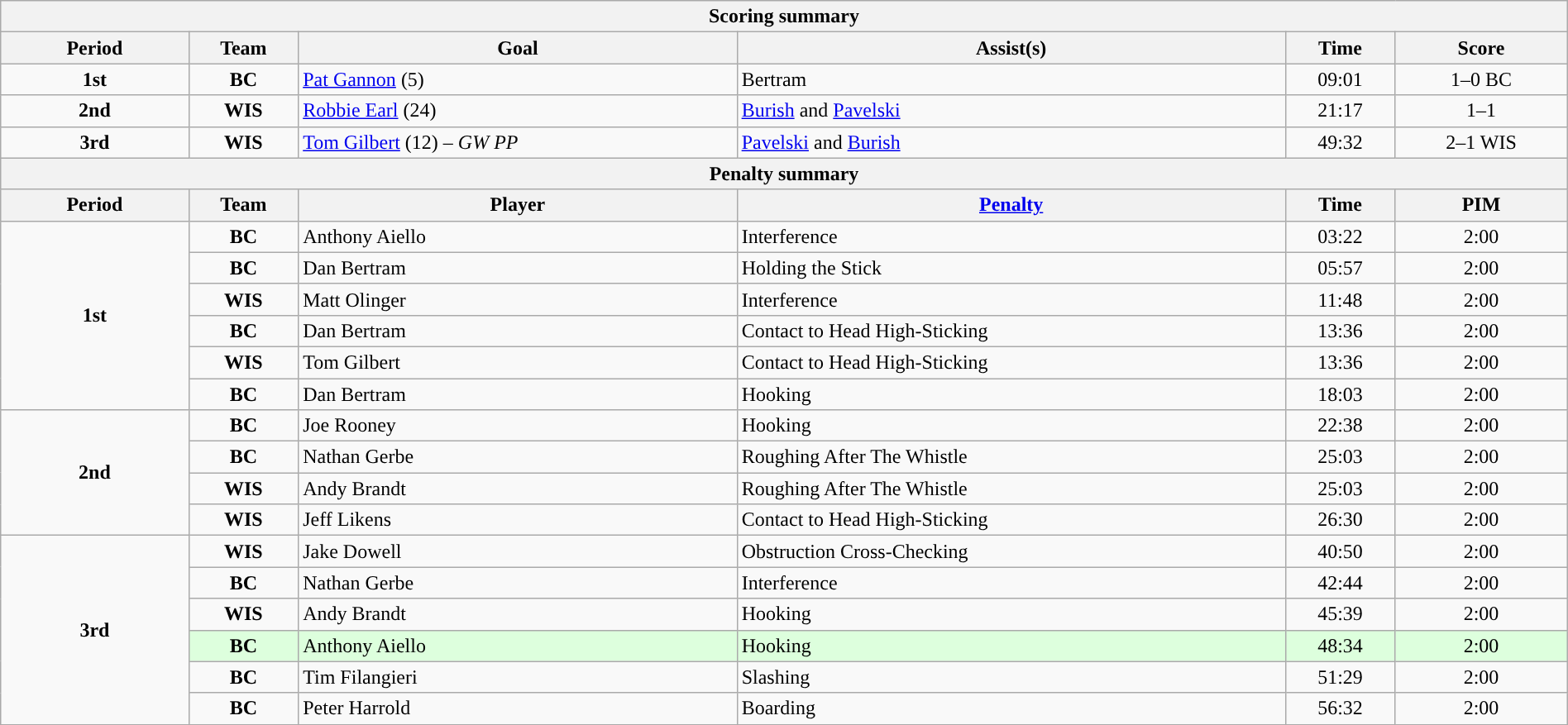<table style="width:100%;" class="wikitable">
<tr>
<th colspan=6>Scoring summary</th>
</tr>
<tr>
<th style="width:12%;">Period</th>
<th style="width:7%;">Team</th>
<th style="width:28%;">Goal</th>
<th style="width:35%;">Assist(s)</th>
<th style="width:7%;">Time</th>
<th style="width:11%;">Score</th>
</tr>
<tr>
<td style="text-align:center;" rowspan="1"><strong>1st</strong></td>
<td align=center><strong>BC</strong></td>
<td><a href='#'>Pat Gannon</a> (5)</td>
<td>Bertram</td>
<td align=center>09:01</td>
<td align=center>1–0 BC</td>
</tr>
<tr>
<td style="text-align:center;" rowspan="1"><strong>2nd</strong></td>
<td align=center><strong>WIS</strong></td>
<td><a href='#'>Robbie Earl</a> (24)</td>
<td><a href='#'>Burish</a> and <a href='#'>Pavelski</a></td>
<td align=center>21:17</td>
<td align=center>1–1</td>
</tr>
<tr>
<td style="text-align:center;" rowspan="1"><strong>3rd</strong></td>
<td align=center><strong>WIS</strong></td>
<td><a href='#'>Tom Gilbert</a> (12) – <em>GW PP</em></td>
<td><a href='#'>Pavelski</a> and <a href='#'>Burish</a></td>
<td align=center>49:32</td>
<td align=center>2–1 WIS</td>
</tr>
<tr>
<th colspan=6>Penalty summary</th>
</tr>
<tr>
<th style="width:12%;">Period</th>
<th style="width:7%;">Team</th>
<th style="width:28%;">Player</th>
<th style="width:35%;"><a href='#'>Penalty</a></th>
<th style="width:7%;">Time</th>
<th style="width:11%;">PIM</th>
</tr>
<tr>
<td style="text-align:center;" rowspan="6"><strong>1st</strong></td>
<td align=center><strong>BC</strong></td>
<td>Anthony Aiello</td>
<td>Interference</td>
<td align=center>03:22</td>
<td align=center>2:00</td>
</tr>
<tr>
<td align=center><strong>BC</strong></td>
<td>Dan Bertram</td>
<td>Holding the Stick</td>
<td align=center>05:57</td>
<td align=center>2:00</td>
</tr>
<tr>
<td align=center><strong>WIS</strong></td>
<td>Matt Olinger</td>
<td>Interference</td>
<td align=center>11:48</td>
<td align=center>2:00</td>
</tr>
<tr>
<td align=center><strong>BC</strong></td>
<td>Dan Bertram</td>
<td>Contact to Head High-Sticking</td>
<td align=center>13:36</td>
<td align=center>2:00</td>
</tr>
<tr>
<td align=center><strong>WIS</strong></td>
<td>Tom Gilbert</td>
<td>Contact to Head High-Sticking</td>
<td align=center>13:36</td>
<td align=center>2:00</td>
</tr>
<tr>
<td align=center><strong>BC</strong></td>
<td>Dan Bertram</td>
<td>Hooking</td>
<td align=center>18:03</td>
<td align=center>2:00</td>
</tr>
<tr>
<td style="text-align:center;" rowspan="4"><strong>2nd</strong></td>
<td align=center><strong>BC</strong></td>
<td>Joe Rooney</td>
<td>Hooking</td>
<td align=center>22:38</td>
<td align=center>2:00</td>
</tr>
<tr>
<td align=center><strong>BC</strong></td>
<td>Nathan Gerbe</td>
<td>Roughing After The Whistle</td>
<td align=center>25:03</td>
<td align=center>2:00</td>
</tr>
<tr>
<td align=center><strong>WIS</strong></td>
<td>Andy Brandt</td>
<td>Roughing After The Whistle</td>
<td align=center>25:03</td>
<td align=center>2:00</td>
</tr>
<tr>
<td align=center><strong>WIS</strong></td>
<td>Jeff Likens</td>
<td>Contact to Head High-Sticking</td>
<td align=center>26:30</td>
<td align=center>2:00</td>
</tr>
<tr>
<td style="text-align:center;" rowspan="6"><strong>3rd</strong></td>
<td align=center><strong>WIS</strong></td>
<td>Jake Dowell</td>
<td>Obstruction Cross-Checking</td>
<td align=center>40:50</td>
<td align=center>2:00</td>
</tr>
<tr>
<td align=center><strong>BC</strong></td>
<td>Nathan Gerbe</td>
<td>Interference</td>
<td align=center>42:44</td>
<td align=center>2:00</td>
</tr>
<tr>
<td align=center><strong>WIS</strong></td>
<td>Andy Brandt</td>
<td>Hooking</td>
<td align=center>45:39</td>
<td align=center>2:00</td>
</tr>
<tr bgcolor=ddffdd>
<td align=center><strong>BC</strong></td>
<td>Anthony Aiello</td>
<td>Hooking</td>
<td align=center>48:34</td>
<td align=center>2:00</td>
</tr>
<tr>
<td align=center><strong>BC</strong></td>
<td>Tim Filangieri</td>
<td>Slashing</td>
<td align=center>51:29</td>
<td align=center>2:00</td>
</tr>
<tr>
<td align=center><strong>BC</strong></td>
<td>Peter Harrold</td>
<td>Boarding</td>
<td align=center>56:32</td>
<td align=center>2:00</td>
</tr>
<tr>
</tr>
</table>
